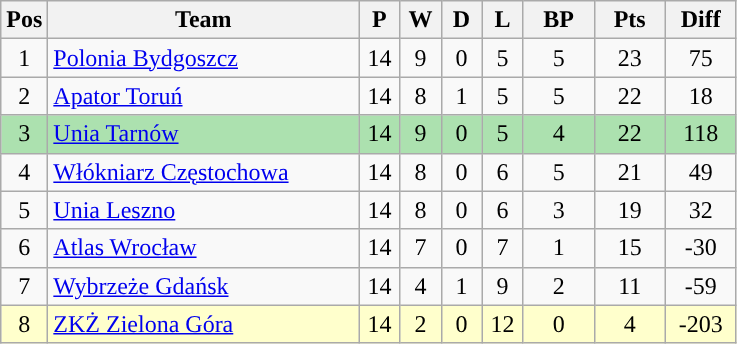<table class="wikitable" style="font-size: 100%">
<tr>
<th width=20>Pos</th>
<th width=200>Team</th>
<th width=20>P</th>
<th width=20>W</th>
<th width=20>D</th>
<th width=20>L</th>
<th width=40>BP</th>
<th width=40>Pts</th>
<th width=40>Diff</th>
</tr>
<tr align=center>
<td>1</td>
<td align="left"><a href='#'>Polonia Bydgoszcz</a></td>
<td>14</td>
<td>9</td>
<td>0</td>
<td>5</td>
<td>5</td>
<td>23</td>
<td>75</td>
</tr>
<tr align=center>
<td>2</td>
<td align="left"><a href='#'>Apator Toruń</a></td>
<td>14</td>
<td>8</td>
<td>1</td>
<td>5</td>
<td>5</td>
<td>22</td>
<td>18</td>
</tr>
<tr align=center style="background:#ACE1AF;">
<td>3</td>
<td align="left"><a href='#'>Unia Tarnów</a></td>
<td>14</td>
<td>9</td>
<td>0</td>
<td>5</td>
<td>4</td>
<td>22</td>
<td>118</td>
</tr>
<tr align=center>
<td>4</td>
<td align="left"><a href='#'>Włókniarz Częstochowa</a></td>
<td>14</td>
<td>8</td>
<td>0</td>
<td>6</td>
<td>5</td>
<td>21</td>
<td>49</td>
</tr>
<tr align=center>
<td>5</td>
<td align="left"><a href='#'>Unia Leszno</a></td>
<td>14</td>
<td>8</td>
<td>0</td>
<td>6</td>
<td>3</td>
<td>19</td>
<td>32</td>
</tr>
<tr align=center>
<td>6</td>
<td align="left"><a href='#'>Atlas Wrocław</a></td>
<td>14</td>
<td>7</td>
<td>0</td>
<td>7</td>
<td>1</td>
<td>15</td>
<td>-30</td>
</tr>
<tr align=center>
<td>7</td>
<td align="left"><a href='#'>Wybrzeże Gdańsk</a></td>
<td>14</td>
<td>4</td>
<td>1</td>
<td>9</td>
<td>2</td>
<td>11</td>
<td>-59</td>
</tr>
<tr align=center style="background: #ffffcc;">
<td>8</td>
<td align="left"><a href='#'>ZKŻ Zielona Góra</a></td>
<td>14</td>
<td>2</td>
<td>0</td>
<td>12</td>
<td>0</td>
<td>4</td>
<td>-203</td>
</tr>
</table>
